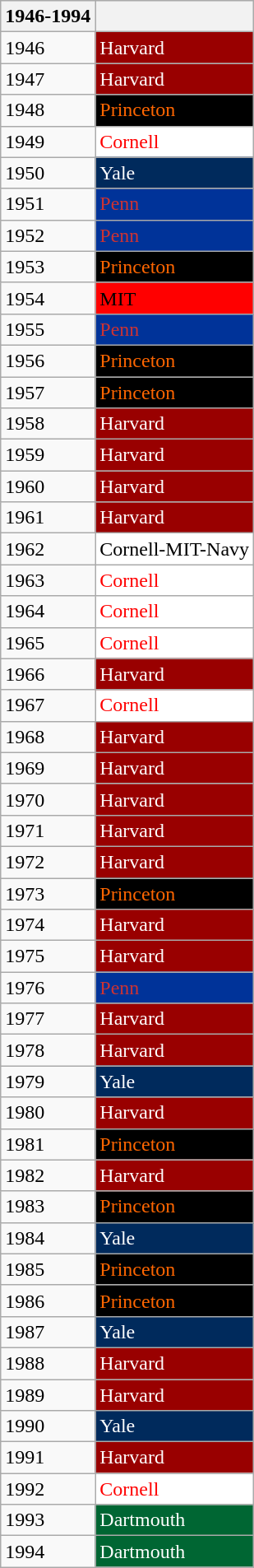<table class="wikitable collapsible collapsed">
<tr style="background:#efefef;">
<th>1946-1994</th>
<th></th>
</tr>
<tr>
<td>1946</td>
<td style="background:#990000; color:#FFF">Harvard</td>
</tr>
<tr>
<td>1947</td>
<td style="background:#990000; color:#FFF">Harvard</td>
</tr>
<tr>
<td>1948</td>
<td style="background:#000; color:#FF6600">Princeton</td>
</tr>
<tr>
<td>1949</td>
<td style="background:#FFF; color:#FF0000">Cornell</td>
</tr>
<tr>
<td>1950</td>
<td style="background:#002a5c; color:#FFF">Yale</td>
</tr>
<tr>
<td>1951</td>
<td style="background:#003399; color:#CC3333">Penn</td>
</tr>
<tr>
<td>1952</td>
<td style="background:#003399; color:#CC3333">Penn</td>
</tr>
<tr>
<td>1953</td>
<td style="background:#000; color:#FF6600">Princeton</td>
</tr>
<tr>
<td>1954</td>
<td style="background:#FF0000; color:#000">MIT</td>
</tr>
<tr>
<td>1955</td>
<td style="background:#003399; color:#CC3333">Penn</td>
</tr>
<tr>
<td>1956</td>
<td style="background:#000; color:#FF6600">Princeton</td>
</tr>
<tr>
<td>1957</td>
<td style="background:#000; color:#FF6600">Princeton</td>
</tr>
<tr>
<td>1958</td>
<td style="background:#990000; color:#FFF">Harvard</td>
</tr>
<tr>
<td>1959</td>
<td style="background:#990000; color:#FFF">Harvard</td>
</tr>
<tr>
<td>1960</td>
<td style="background:#990000; color:#FFF">Harvard</td>
</tr>
<tr>
<td>1961</td>
<td style="background:#990000; color:#FFF">Harvard</td>
</tr>
<tr>
<td>1962</td>
<td style="background:#FFF; color:#000">Cornell-MIT-Navy</td>
</tr>
<tr>
<td>1963</td>
<td style="background:#FFF; color:#FF0000">Cornell</td>
</tr>
<tr>
<td>1964</td>
<td style="background:#FFF; color:#FF0000">Cornell</td>
</tr>
<tr>
<td>1965</td>
<td style="background:#FFF; color:#FF0000">Cornell</td>
</tr>
<tr>
<td>1966</td>
<td style="background:#990000; color:#FFF">Harvard</td>
</tr>
<tr>
<td>1967</td>
<td style="background:#FFF; color:#FF0000">Cornell</td>
</tr>
<tr>
<td>1968</td>
<td style="background:#990000; color:#FFF">Harvard</td>
</tr>
<tr>
<td>1969</td>
<td style="background:#990000; color:#FFF">Harvard</td>
</tr>
<tr>
<td>1970</td>
<td style="background:#990000; color:#FFF">Harvard</td>
</tr>
<tr>
<td>1971</td>
<td style="background:#990000; color:#FFF">Harvard</td>
</tr>
<tr>
<td>1972</td>
<td style="background:#990000; color:#FFF">Harvard</td>
</tr>
<tr>
<td>1973</td>
<td style="background:#000; color:#FF6600">Princeton</td>
</tr>
<tr>
<td>1974</td>
<td style="background:#990000; color:#FFF">Harvard</td>
</tr>
<tr>
<td>1975</td>
<td style="background:#990000; color:#FFF">Harvard</td>
</tr>
<tr>
<td>1976</td>
<td style="background:#003399; color:#CC3333">Penn</td>
</tr>
<tr>
<td>1977</td>
<td style="background:#990000; color:#FFF">Harvard</td>
</tr>
<tr>
<td>1978</td>
<td style="background:#990000; color:#FFF">Harvard</td>
</tr>
<tr>
<td>1979</td>
<td style="background:#002a5c; color:#FFF">Yale</td>
</tr>
<tr>
<td>1980</td>
<td style="background:#990000; color:#FFF">Harvard</td>
</tr>
<tr>
<td>1981</td>
<td style="background:#000; color:#FF6600">Princeton</td>
</tr>
<tr>
<td>1982</td>
<td style="background:#990000; color:#FFF">Harvard</td>
</tr>
<tr>
<td>1983</td>
<td style="background:#000; color:#FF6600">Princeton</td>
</tr>
<tr>
<td>1984</td>
<td style="background:#002a5c; color:#FFF">Yale</td>
</tr>
<tr>
<td>1985</td>
<td style="background:#000; color:#FF6600">Princeton</td>
</tr>
<tr>
<td>1986</td>
<td style="background:#000; color:#FF6600">Princeton</td>
</tr>
<tr>
<td>1987</td>
<td style="background:#002a5c; color:#FFF">Yale</td>
</tr>
<tr>
<td>1988</td>
<td style="background:#990000; color:#FFF">Harvard</td>
</tr>
<tr>
<td>1989</td>
<td style="background:#990000; color:#FFF">Harvard</td>
</tr>
<tr>
<td>1990</td>
<td style="background:#002a5c; color:#FFF">Yale</td>
</tr>
<tr>
<td>1991</td>
<td style="background:#990000; color:#FFF">Harvard</td>
</tr>
<tr>
<td>1992</td>
<td style="background:#FFF; color:#FF0000">Cornell</td>
</tr>
<tr>
<td>1993</td>
<td style="background:#006633; color:#FFF">Dartmouth</td>
</tr>
<tr>
<td>1994</td>
<td style="background:#006633; color:#FFF">Dartmouth</td>
</tr>
</table>
